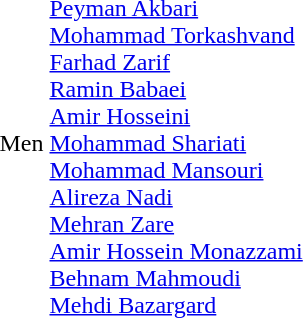<table>
<tr>
<td>Men</td>
<td><br><a href='#'>Peyman Akbari</a><br><a href='#'>Mohammad Torkashvand</a><br><a href='#'>Farhad Zarif</a><br><a href='#'>Ramin Babaei</a><br><a href='#'>Amir Hosseini</a><br><a href='#'>Mohammad Shariati</a><br><a href='#'>Mohammad Mansouri</a><br><a href='#'>Alireza Nadi</a><br><a href='#'>Mehran Zare</a><br><a href='#'>Amir Hossein Monazzami</a><br><a href='#'>Behnam Mahmoudi</a><br><a href='#'>Mehdi Bazargard</a></td>
<td valign=top></td>
<td valign=top></td>
</tr>
</table>
